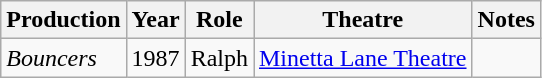<table class="wikitable">
<tr>
<th>Production</th>
<th>Year</th>
<th>Role</th>
<th>Theatre</th>
<th class="unsortable">Notes</th>
</tr>
<tr>
<td><em>Bouncers</em></td>
<td>1987</td>
<td>Ralph</td>
<td><a href='#'>Minetta Lane Theatre</a></td>
<td></td>
</tr>
</table>
